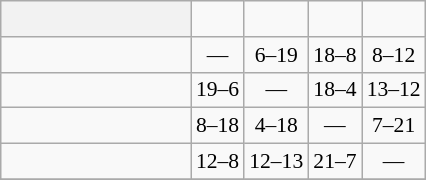<table class="wikitable" style="text-align:center; font-size:90%;">
<tr>
<th width=120> </th>
<td><strong></strong></td>
<td><strong></strong></td>
<td><strong></strong></td>
<td><strong></strong></td>
</tr>
<tr>
<td style="text-align:left;"></td>
<td>—</td>
<td>6–19</td>
<td>18–8</td>
<td>8–12</td>
</tr>
<tr>
<td style="text-align:left;"></td>
<td>19–6</td>
<td>—</td>
<td>18–4</td>
<td>13–12</td>
</tr>
<tr>
<td style="text-align:left;"></td>
<td>8–18</td>
<td>4–18</td>
<td>—</td>
<td>7–21</td>
</tr>
<tr>
<td style="text-align:left;"></td>
<td>12–8</td>
<td>12–13</td>
<td>21–7</td>
<td>—</td>
</tr>
<tr>
</tr>
</table>
